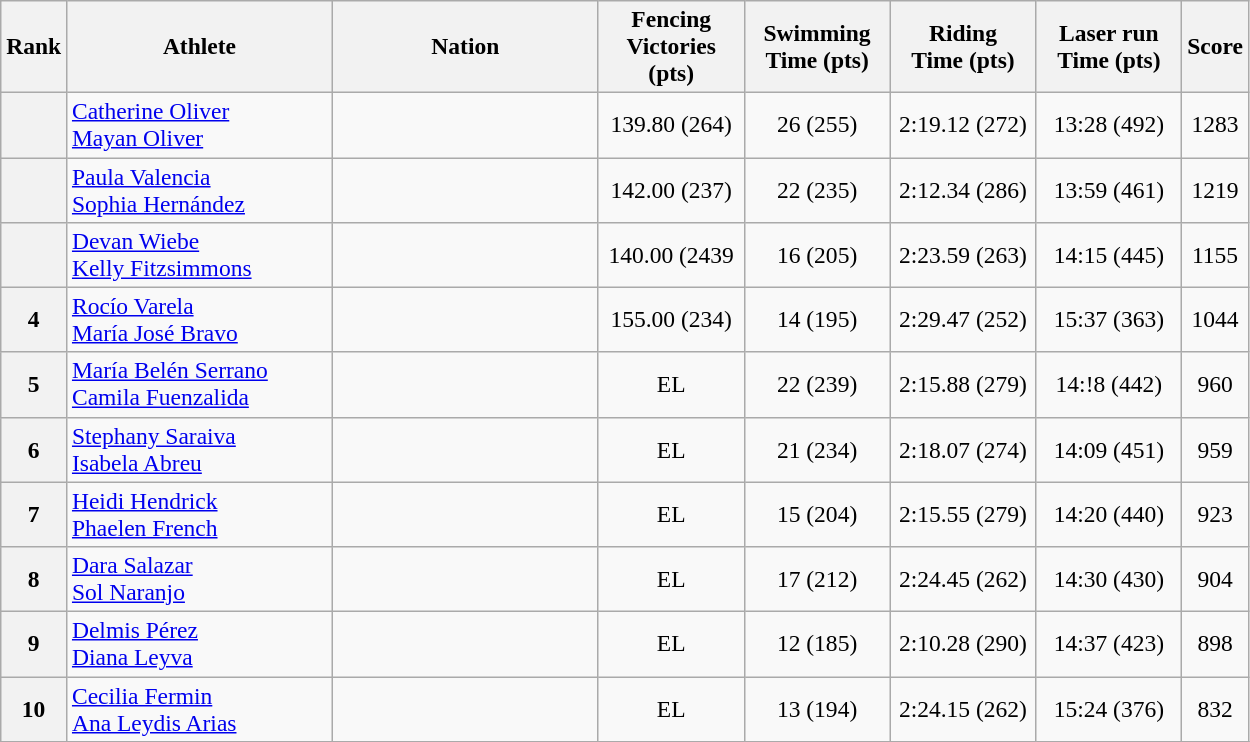<table class="wikitable sortable" style="text-align:center; font-size:98%;">
<tr>
<th width=30>Rank</th>
<th width=170>Athlete</th>
<th width=170>Nation</th>
<th width=90>Fencing <br>Victories (pts)</th>
<th width=90>Swimming <br>Time (pts)</th>
<th width=90>Riding <br>Time (pts)</th>
<th width=90>Laser run<br>Time (pts)</th>
<th>Score</th>
</tr>
<tr>
<th></th>
<td align=left><a href='#'>Catherine Oliver</a><br><a href='#'>Mayan Oliver</a></td>
<td align=left></td>
<td>139.80 (264)</td>
<td>26 (255)</td>
<td>2:19.12 (272)</td>
<td>13:28 (492)</td>
<td>1283</td>
</tr>
<tr>
<th></th>
<td align=left><a href='#'>Paula Valencia</a><br><a href='#'>Sophia Hernández</a></td>
<td align=left></td>
<td>142.00 (237)</td>
<td>22 (235)</td>
<td>2:12.34 (286)</td>
<td>13:59 (461)</td>
<td>1219</td>
</tr>
<tr>
<th></th>
<td align=left><a href='#'>Devan Wiebe</a><br><a href='#'>Kelly Fitzsimmons</a></td>
<td align=left></td>
<td>140.00 (2439</td>
<td>16 (205)</td>
<td>2:23.59 (263)</td>
<td>14:15 (445)</td>
<td>1155</td>
</tr>
<tr>
<th>4</th>
<td align=left><a href='#'>Rocío Varela</a><br><a href='#'>María José Bravo</a></td>
<td align=left></td>
<td>155.00 (234)</td>
<td>14 (195)</td>
<td>2:29.47 (252)</td>
<td>15:37 (363)</td>
<td>1044</td>
</tr>
<tr>
<th>5</th>
<td align=left><a href='#'>María Belén Serrano</a><br><a href='#'>Camila Fuenzalida</a></td>
<td align=left></td>
<td>EL</td>
<td>22 (239)</td>
<td>2:15.88 (279)</td>
<td>14:!8 (442)</td>
<td>960</td>
</tr>
<tr>
<th>6</th>
<td align=left><a href='#'>Stephany Saraiva</a><br><a href='#'>Isabela Abreu</a></td>
<td align=left></td>
<td>EL</td>
<td>21 (234)</td>
<td>2:18.07 (274)</td>
<td>14:09 (451)</td>
<td>959</td>
</tr>
<tr>
<th>7</th>
<td align=left><a href='#'>Heidi Hendrick</a><br><a href='#'>Phaelen French</a></td>
<td align=left></td>
<td>EL</td>
<td>15 (204)</td>
<td>2:15.55 (279)</td>
<td>14:20 (440)</td>
<td>923</td>
</tr>
<tr>
<th>8</th>
<td align=left><a href='#'>Dara Salazar</a><br><a href='#'>Sol Naranjo</a></td>
<td align=left></td>
<td>EL</td>
<td>17 (212)</td>
<td>2:24.45 (262)</td>
<td>14:30 (430)</td>
<td>904</td>
</tr>
<tr>
<th>9</th>
<td align=left><a href='#'>Delmis Pérez</a><br><a href='#'>Diana Leyva</a></td>
<td align=left></td>
<td>EL</td>
<td>12 (185)</td>
<td>2:10.28 (290)</td>
<td>14:37 (423)</td>
<td>898</td>
</tr>
<tr>
<th>10</th>
<td align=left><a href='#'>Cecilia Fermin</a><br><a href='#'>Ana Leydis Arias</a></td>
<td align=left></td>
<td>EL</td>
<td>13 (194)</td>
<td>2:24.15 (262)</td>
<td>15:24 (376)</td>
<td>832</td>
</tr>
<tr>
</tr>
</table>
